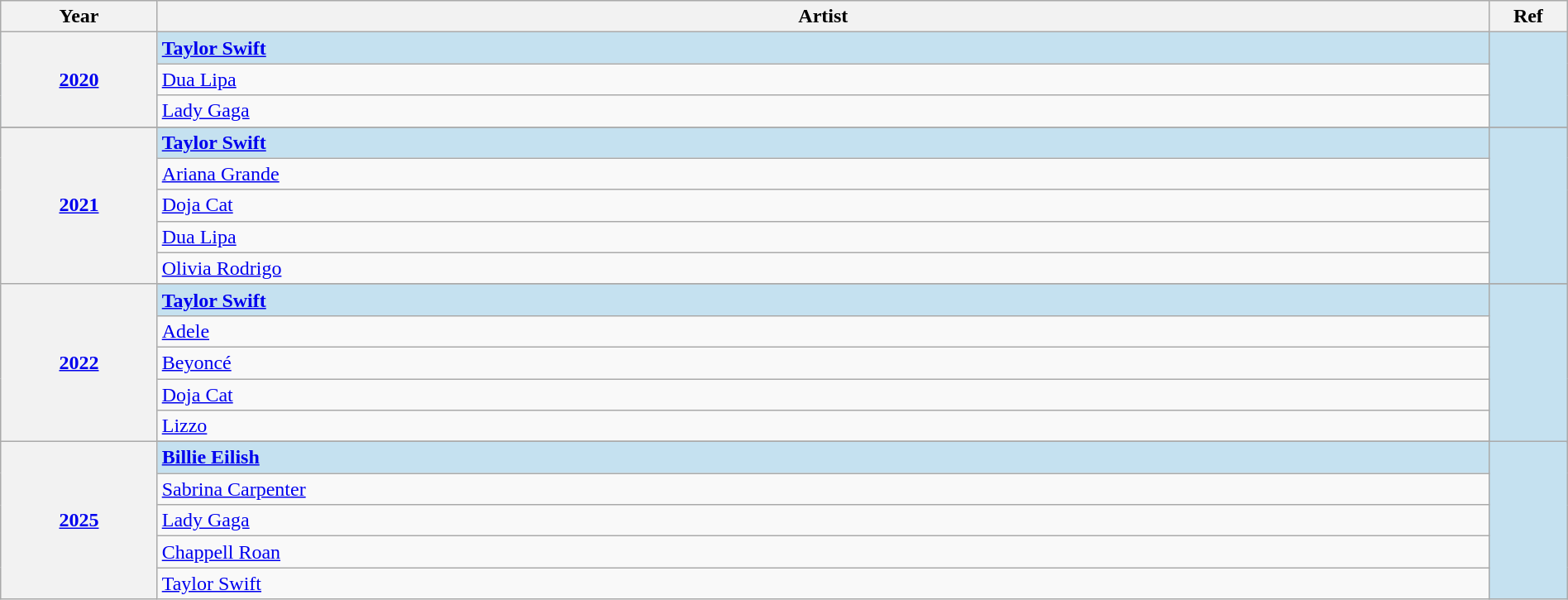<table class="wikitable" width="100%">
<tr>
<th width="10%">Year</th>
<th width="85%">Artist</th>
<th width="5%">Ref</th>
</tr>
<tr style="background:#c5e1f0">
<th rowspan="3"><a href='#'>2020<br></a></th>
<td><strong><a href='#'>Taylor Swift</a></strong></td>
<td rowspan=3 align="center"></td>
</tr>
<tr>
<td><a href='#'>Dua Lipa</a></td>
</tr>
<tr>
<td><a href='#'>Lady Gaga</a></td>
</tr>
<tr>
</tr>
<tr>
<th rowspan="6"><a href='#'>2021<br></a></th>
</tr>
<tr style="background:#c5e1f0">
<td><strong><a href='#'>Taylor Swift</a></strong></td>
<td rowspan=5 align="center"></td>
</tr>
<tr>
<td><a href='#'>Ariana Grande</a></td>
</tr>
<tr>
<td><a href='#'>Doja Cat</a></td>
</tr>
<tr>
<td><a href='#'>Dua Lipa</a></td>
</tr>
<tr>
<td><a href='#'>Olivia Rodrigo</a></td>
</tr>
<tr>
<th rowspan="6"><a href='#'>2022<br></a></th>
</tr>
<tr style="background:#c5e1f0">
<td><strong><a href='#'>Taylor Swift</a></strong></td>
<td rowspan=6 align="center"></td>
</tr>
<tr>
<td><a href='#'>Adele</a></td>
</tr>
<tr>
<td><a href='#'>Beyoncé</a></td>
</tr>
<tr>
<td><a href='#'>Doja Cat</a></td>
</tr>
<tr>
<td><a href='#'>Lizzo</a></td>
</tr>
<tr>
<th rowspan="6"><a href='#'>2025<br></a></th>
</tr>
<tr style="background:#c5e1f0">
<td><strong><a href='#'>Billie Eilish</a></strong></td>
<td rowspan=6 align="center"></td>
</tr>
<tr>
<td><a href='#'>Sabrina Carpenter</a></td>
</tr>
<tr>
<td><a href='#'>Lady Gaga</a></td>
</tr>
<tr>
<td><a href='#'>Chappell Roan</a></td>
</tr>
<tr>
<td><a href='#'>Taylor Swift</a></td>
</tr>
</table>
